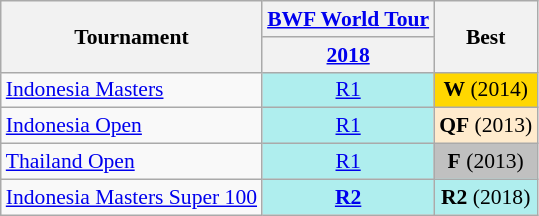<table class="wikitable" style="font-size: 90%; text-align:center">
<tr>
<th rowspan="2">Tournament</th>
<th><strong><a href='#'>BWF World Tour</a></strong></th>
<th rowspan="2">Best</th>
</tr>
<tr>
<th><a href='#'>2018</a></th>
</tr>
<tr>
<td align=left><a href='#'>Indonesia Masters</a></td>
<td bgcolor=AFEEEE><a href='#'>R1</a></td>
<td bgcolor=gold><strong>W</strong> (2014)</td>
</tr>
<tr>
<td align=left><a href='#'>Indonesia Open</a></td>
<td bgcolor=AFEEEE><a href='#'>R1</a></td>
<td bgcolor=FFEBCD><strong>QF</strong> (2013)</td>
</tr>
<tr>
<td align=left><a href='#'>Thailand Open</a></td>
<td bgcolor=AFEEEE><a href='#'>R1</a></td>
<td bgcolor=Silver><strong>F</strong> (2013)</td>
</tr>
<tr>
<td align=left><a href='#'>Indonesia Masters Super 100</a></td>
<td bgcolor=AFEEEE><a href='#'><strong>R2</strong></a></td>
<td bgcolor=AFEEEE><strong>R2</strong> (2018)</td>
</tr>
</table>
